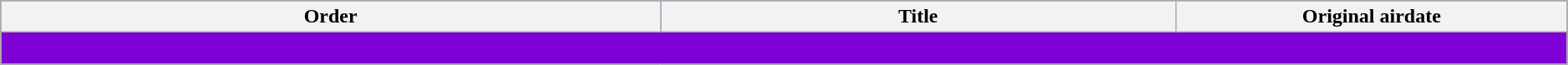<table class="wikitable plainrowheaders" width="99%">
<tr bgcolor="0000ff">
<th>Order</th>
<th>Title</th>
<th width="25%">Original airdate</th>
</tr>
<tr>
<td colspan="3" bgcolor="#7F00D4"><br>







</td>
</tr>
</table>
